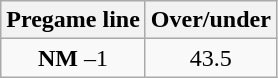<table class="wikitable">
<tr align="center">
<th style=>Pregame line</th>
<th style=>Over/under</th>
</tr>
<tr align="center">
<td><strong>NM</strong> –1</td>
<td>43.5</td>
</tr>
</table>
